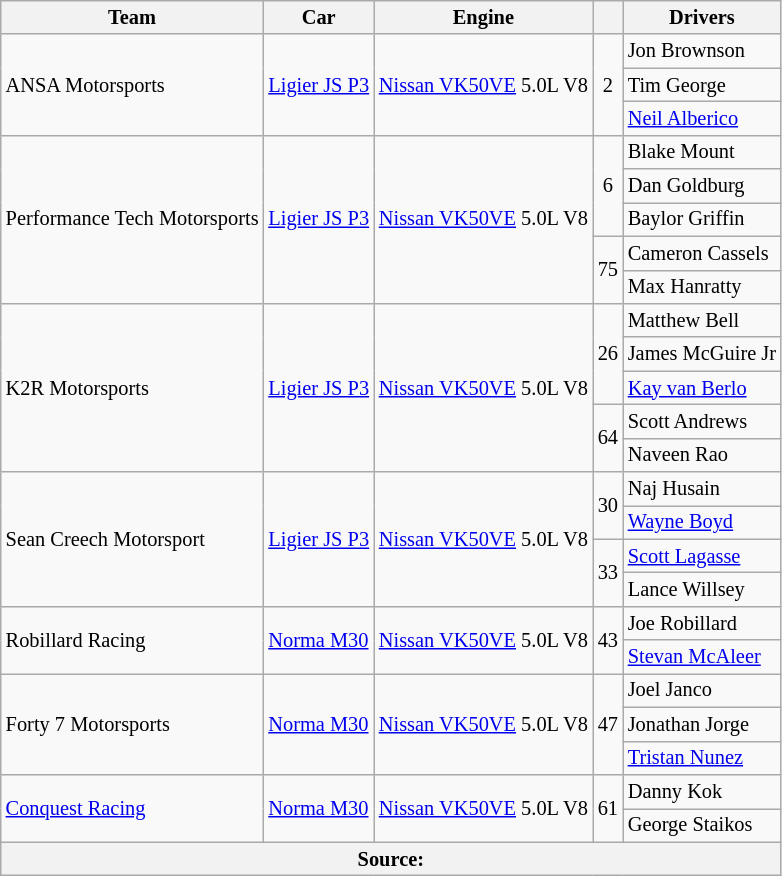<table class="wikitable" style="font-size: 85%">
<tr>
<th>Team</th>
<th>Car</th>
<th>Engine</th>
<th></th>
<th>Drivers</th>
</tr>
<tr>
<td rowspan="3"> ANSA Motorsports</td>
<td rowspan="3"><a href='#'>Ligier JS P3</a></td>
<td rowspan="3"><a href='#'>Nissan VK50VE</a> 5.0L V8</td>
<td rowspan=3 align="center">2</td>
<td> Jon Brownson</td>
</tr>
<tr>
<td> Tim George</td>
</tr>
<tr>
<td> <a href='#'>Neil Alberico</a></td>
</tr>
<tr>
<td rowspan="5"> Performance Tech Motorsports</td>
<td rowspan="5"><a href='#'>Ligier JS P3</a></td>
<td rowspan="5"><a href='#'>Nissan VK50VE</a> 5.0L V8</td>
<td rowspan="3" align="center">6</td>
<td> Blake Mount</td>
</tr>
<tr>
<td> Dan Goldburg</td>
</tr>
<tr>
<td> Baylor Griffin</td>
</tr>
<tr>
<td rowspan="2" align="center">75</td>
<td> Cameron Cassels</td>
</tr>
<tr>
<td> Max Hanratty</td>
</tr>
<tr>
<td rowspan="5"> K2R Motorsports</td>
<td rowspan="5"><a href='#'>Ligier JS P3</a></td>
<td rowspan="5"><a href='#'>Nissan VK50VE</a> 5.0L V8</td>
<td rowspan="3" align="center">26</td>
<td> Matthew Bell</td>
</tr>
<tr>
<td> James McGuire Jr</td>
</tr>
<tr>
<td> <a href='#'>Kay van Berlo</a></td>
</tr>
<tr>
<td rowspan="2" align="center">64</td>
<td> Scott Andrews</td>
</tr>
<tr>
<td> Naveen Rao</td>
</tr>
<tr>
<td rowspan="4"> Sean Creech Motorsport</td>
<td rowspan="4"><a href='#'>Ligier JS P3</a></td>
<td rowspan="4"><a href='#'>Nissan VK50VE</a> 5.0L V8</td>
<td rowspan="2" align="center">30</td>
<td> Naj Husain</td>
</tr>
<tr>
<td> <a href='#'>Wayne Boyd</a></td>
</tr>
<tr>
<td rowspan="2" align="center">33</td>
<td> <a href='#'>Scott Lagasse</a></td>
</tr>
<tr>
<td> Lance Willsey</td>
</tr>
<tr>
<td rowspan="2"> Robillard Racing</td>
<td rowspan="2"><a href='#'>Norma M30</a></td>
<td rowspan="2"><a href='#'>Nissan VK50VE</a> 5.0L V8</td>
<td rowspan="2" align="center">43</td>
<td> Joe Robillard</td>
</tr>
<tr>
<td> <a href='#'>Stevan McAleer</a></td>
</tr>
<tr>
<td rowspan="3"> Forty 7 Motorsports</td>
<td rowspan="3"><a href='#'>Norma M30</a></td>
<td rowspan="3"><a href='#'>Nissan VK50VE</a> 5.0L V8</td>
<td rowspan="3" align="center">47</td>
<td> Joel Janco</td>
</tr>
<tr>
<td> Jonathan Jorge</td>
</tr>
<tr>
<td> <a href='#'>Tristan Nunez</a></td>
</tr>
<tr>
<td rowspan="2"> <a href='#'>Conquest Racing</a></td>
<td rowspan="2"><a href='#'>Norma M30</a></td>
<td rowspan="2"><a href='#'>Nissan VK50VE</a> 5.0L V8</td>
<td rowspan="2" align="center">61</td>
<td> Danny Kok</td>
</tr>
<tr>
<td> George Staikos</td>
</tr>
<tr>
<th colspan="5">Source:</th>
</tr>
</table>
